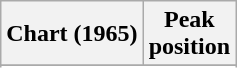<table class="wikitable sortable plainrowheaders">
<tr>
<th>Chart (1965)</th>
<th>Peak<br>position</th>
</tr>
<tr>
</tr>
<tr>
</tr>
</table>
